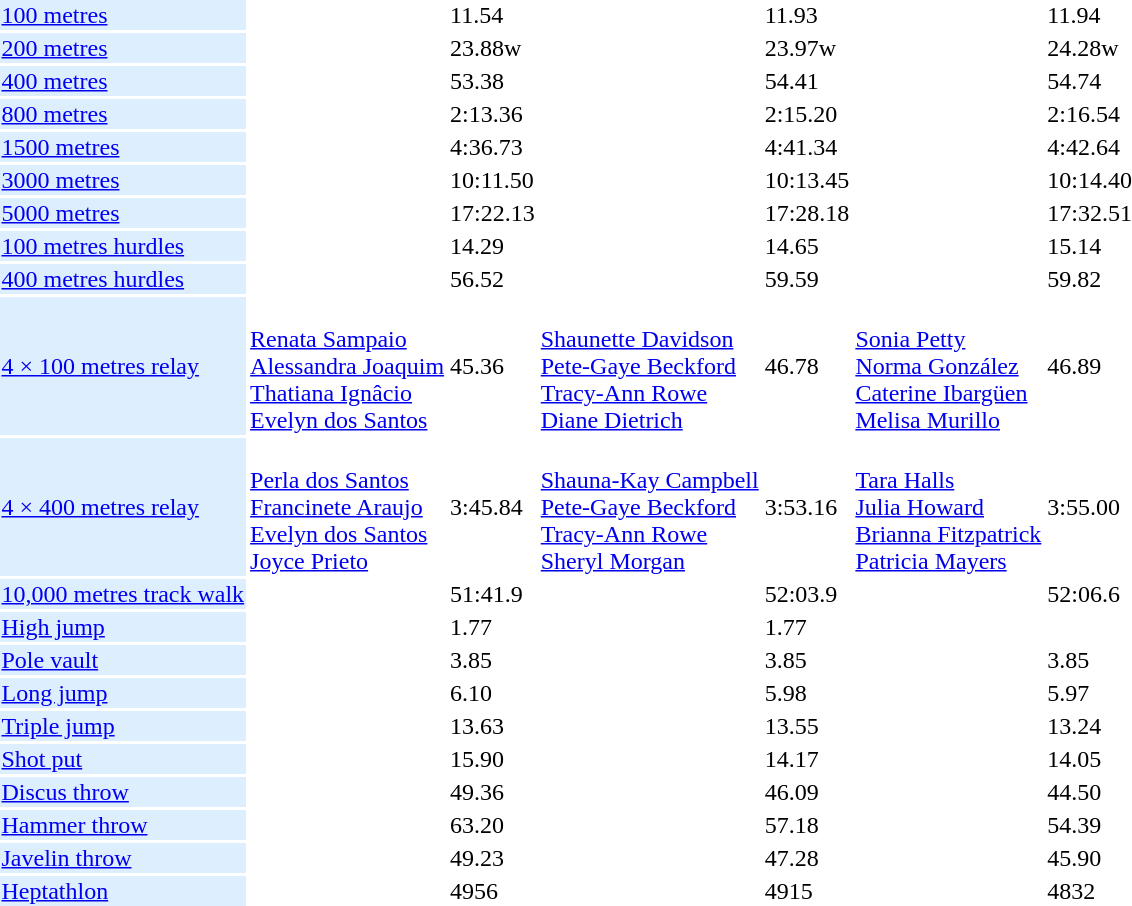<table>
<tr>
<td bgcolor = DDEEFF><a href='#'>100 metres</a></td>
<td></td>
<td>11.54</td>
<td></td>
<td>11.93</td>
<td></td>
<td>11.94</td>
</tr>
<tr>
<td bgcolor = DDEEFF><a href='#'>200 metres</a></td>
<td></td>
<td>23.88w</td>
<td></td>
<td>23.97w</td>
<td></td>
<td>24.28w</td>
</tr>
<tr>
<td bgcolor = DDEEFF><a href='#'>400 metres</a></td>
<td></td>
<td>53.38</td>
<td></td>
<td>54.41</td>
<td></td>
<td>54.74</td>
</tr>
<tr>
<td bgcolor = DDEEFF><a href='#'>800 metres</a></td>
<td></td>
<td>2:13.36</td>
<td></td>
<td>2:15.20</td>
<td></td>
<td>2:16.54</td>
</tr>
<tr>
<td bgcolor = DDEEFF><a href='#'>1500 metres</a></td>
<td></td>
<td>4:36.73</td>
<td></td>
<td>4:41.34</td>
<td></td>
<td>4:42.64</td>
</tr>
<tr>
<td bgcolor = DDEEFF><a href='#'>3000 metres</a></td>
<td></td>
<td>10:11.50</td>
<td></td>
<td>10:13.45</td>
<td></td>
<td>10:14.40</td>
</tr>
<tr>
<td bgcolor = DDEEFF><a href='#'>5000 metres</a></td>
<td></td>
<td>17:22.13</td>
<td></td>
<td>17:28.18</td>
<td></td>
<td>17:32.51</td>
</tr>
<tr>
<td bgcolor = DDEEFF><a href='#'>100 metres hurdles</a></td>
<td></td>
<td>14.29</td>
<td></td>
<td>14.65</td>
<td></td>
<td>15.14</td>
</tr>
<tr>
<td bgcolor = DDEEFF><a href='#'>400 metres hurdles</a></td>
<td></td>
<td>56.52</td>
<td></td>
<td>59.59</td>
<td></td>
<td>59.82</td>
</tr>
<tr>
<td bgcolor = DDEEFF><a href='#'>4 × 100 metres relay</a></td>
<td><br><a href='#'>Renata Sampaio</a><br><a href='#'>Alessandra Joaquim</a><br><a href='#'>Thatiana Ignâcio</a><br><a href='#'>Evelyn dos Santos</a></td>
<td>45.36</td>
<td><br><a href='#'>Shaunette Davidson</a><br><a href='#'>Pete-Gaye Beckford</a><br><a href='#'>Tracy-Ann Rowe</a><br><a href='#'>Diane Dietrich</a></td>
<td>46.78</td>
<td><br><a href='#'>Sonia Petty</a><br><a href='#'>Norma González</a><br><a href='#'>Caterine Ibargüen</a><br><a href='#'>Melisa Murillo</a></td>
<td>46.89</td>
</tr>
<tr>
<td bgcolor = DDEEFF><a href='#'>4 × 400 metres relay</a></td>
<td><br><a href='#'>Perla dos Santos</a><br><a href='#'>Francinete Araujo</a><br><a href='#'>Evelyn dos Santos</a><br><a href='#'>Joyce Prieto</a></td>
<td>3:45.84</td>
<td> <br><a href='#'>Shauna-Kay Campbell</a><br><a href='#'>Pete-Gaye Beckford</a><br><a href='#'>Tracy-Ann Rowe</a><br><a href='#'>Sheryl Morgan</a></td>
<td>3:53.16</td>
<td><br><a href='#'>Tara Halls</a><br><a href='#'>Julia Howard</a><br><a href='#'>Brianna Fitzpatrick</a><br><a href='#'>Patricia Mayers</a></td>
<td>3:55.00</td>
</tr>
<tr>
<td bgcolor = DDEEFF><a href='#'>10,000 metres track walk</a></td>
<td></td>
<td>51:41.9</td>
<td></td>
<td>52:03.9</td>
<td></td>
<td>52:06.6</td>
</tr>
<tr>
<td bgcolor = DDEEFF><a href='#'>High jump</a></td>
<td></td>
<td>1.77</td>
<td> <br> </td>
<td>1.77</td>
<td></td>
<td></td>
</tr>
<tr>
<td bgcolor = DDEEFF><a href='#'>Pole vault</a></td>
<td></td>
<td>3.85</td>
<td></td>
<td>3.85</td>
<td></td>
<td>3.85</td>
</tr>
<tr>
<td bgcolor = DDEEFF><a href='#'>Long jump</a></td>
<td></td>
<td>6.10</td>
<td></td>
<td>5.98</td>
<td></td>
<td>5.97</td>
</tr>
<tr>
<td bgcolor = DDEEFF><a href='#'>Triple jump</a></td>
<td></td>
<td>13.63</td>
<td></td>
<td>13.55</td>
<td></td>
<td>13.24</td>
</tr>
<tr>
<td bgcolor = DDEEFF><a href='#'>Shot put</a></td>
<td></td>
<td>15.90</td>
<td></td>
<td>14.17</td>
<td></td>
<td>14.05</td>
</tr>
<tr>
<td bgcolor = DDEEFF><a href='#'>Discus throw</a></td>
<td></td>
<td>49.36</td>
<td></td>
<td>46.09</td>
<td></td>
<td>44.50</td>
</tr>
<tr>
<td bgcolor = DDEEFF><a href='#'>Hammer throw</a></td>
<td></td>
<td>63.20</td>
<td></td>
<td>57.18</td>
<td></td>
<td>54.39</td>
</tr>
<tr>
<td bgcolor = DDEEFF><a href='#'>Javelin throw</a></td>
<td></td>
<td>49.23</td>
<td></td>
<td>47.28</td>
<td></td>
<td>45.90</td>
</tr>
<tr>
<td bgcolor = DDEEFF><a href='#'>Heptathlon</a></td>
<td></td>
<td>4956</td>
<td></td>
<td>4915</td>
<td></td>
<td>4832</td>
</tr>
</table>
